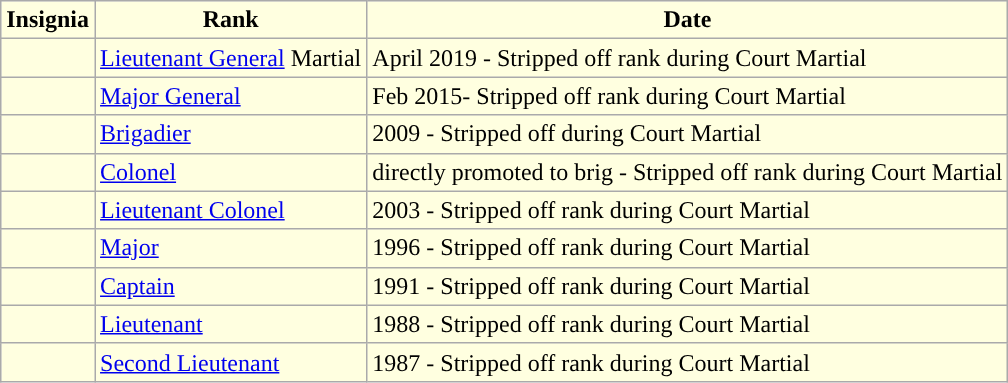<table class="wikitable">
<tr>
<th style="background:#FFFFE0">Insignia</th>
<th style="background:#FFFFE0">Rank</th>
<th style="background:#FFFFE0">Date</th>
</tr>
<tr>
<td style="background:#FFFFE0"> </td>
<td style="background:#FFFFE0"><a href='#'>Lieutenant General</a>   Martial</td>
<td style="background:#FFFFE0">April 2019 - Stripped off rank during Court Martial</td>
</tr>
<tr>
<td style="background:#FFFFE0"> </td>
<td style="background:#FFFFE0"><a href='#'>Major General</a></td>
<td style="background:#FFFFE0">Feb 2015- Stripped off rank during Court Martial</td>
</tr>
<tr>
<td style="background:#FFFFE0"> </td>
<td style="background:#FFFFE0"><a href='#'>Brigadier</a></td>
<td style="background:#FFFFE0">2009 - Stripped off during Court Martial</td>
</tr>
<tr>
<td style="background:#FFFFE0"></td>
<td style="background:#FFFFE0"><a href='#'>Colonel</a></td>
<td style="background:#FFFFE0">directly promoted to brig - Stripped off rank during Court Martial</td>
</tr>
<tr>
<td style="background:#FFFFE0"></td>
<td style="background:#FFFFE0"><a href='#'>Lieutenant Colonel</a></td>
<td style="background:#FFFFE0">2003 - Stripped off rank during Court Martial</td>
</tr>
<tr>
<td style="background:#FFFFE0"></td>
<td style="background:#FFFFE0"><a href='#'>Major</a></td>
<td style="background:#FFFFE0">1996 - Stripped off rank during Court Martial</td>
</tr>
<tr>
<td style="background:#FFFFE0"></td>
<td style="background:#FFFFE0"><a href='#'>Captain</a></td>
<td style="background:#FFFFE0">1991 - Stripped off rank during Court Martial</td>
</tr>
<tr>
<td style="background:#FFFFE0"></td>
<td style="background:#FFFFE0"><a href='#'>Lieutenant</a></td>
<td style="background:#FFFFE0">1988 - Stripped off rank during Court Martial</td>
</tr>
<tr>
<td style="background:#FFFFE0"></td>
<td style="background:#FFFFE0"><a href='#'>Second Lieutenant</a></td>
<td style="background:#FFFFE0">1987 - Stripped off rank during Court Martial</td>
</tr>
</table>
